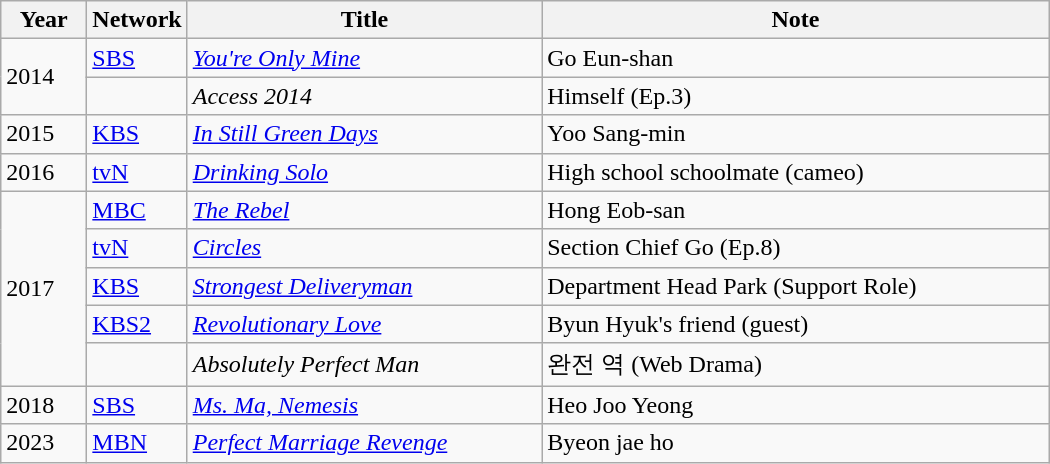<table class="wikitable" style="width:700px">
<tr>
<th width="50xp">Year</th>
<th width="50xp">Network</th>
<th>Title</th>
<th>Note</th>
</tr>
<tr>
<td rowspan=2>2014</td>
<td><a href='#'>SBS</a></td>
<td><em><a href='#'>You're Only Mine</a></em></td>
<td>Go Eun-shan</td>
</tr>
<tr>
<td></td>
<td><em>Access 2014</em></td>
<td>Himself (Ep.3)</td>
</tr>
<tr>
<td>2015</td>
<td><a href='#'>KBS</a></td>
<td><em><a href='#'>In Still Green Days</a></em></td>
<td>Yoo Sang-min</td>
</tr>
<tr>
<td>2016</td>
<td><a href='#'>tvN</a></td>
<td><em><a href='#'>Drinking Solo</a></em></td>
<td>High school schoolmate (cameo)</td>
</tr>
<tr>
<td rowspan=5>2017</td>
<td><a href='#'>MBC</a></td>
<td><em><a href='#'>The Rebel</a></em></td>
<td>Hong Eob-san</td>
</tr>
<tr>
<td><a href='#'>tvN</a></td>
<td><em><a href='#'>Circles</a></em></td>
<td>Section Chief Go (Ep.8)</td>
</tr>
<tr>
<td><a href='#'>KBS</a></td>
<td><em><a href='#'>Strongest Deliveryman</a></em></td>
<td>Department Head Park (Support Role)</td>
</tr>
<tr>
<td><a href='#'>KBS2</a></td>
<td><em><a href='#'>Revolutionary Love</a></em></td>
<td>Byun Hyuk's friend (guest)</td>
</tr>
<tr>
<td></td>
<td><em>Absolutely Perfect Man</em></td>
<td>완전 역 (Web Drama)</td>
</tr>
<tr>
<td>2018</td>
<td><a href='#'>SBS</a></td>
<td><em><a href='#'>Ms. Ma, Nemesis</a></em></td>
<td>Heo Joo Yeong</td>
</tr>
<tr>
<td>2023</td>
<td><a href='#'>MBN</a></td>
<td><em><a href='#'>Perfect Marriage Revenge</a></em></td>
<td>Byeon jae ho</td>
</tr>
</table>
